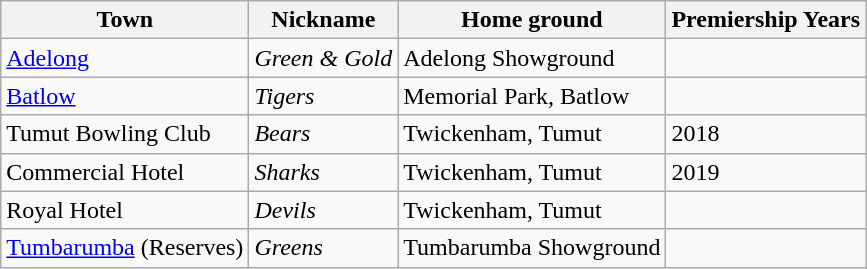<table class="wikitable sortable">
<tr>
<th>Town</th>
<th>Nickname</th>
<th>Home ground</th>
<th>Premiership Years</th>
</tr>
<tr>
<td> <a href='#'>Adelong</a></td>
<td><em>Green & Gold</em></td>
<td>Adelong Showground</td>
<td></td>
</tr>
<tr>
<td> <a href='#'>Batlow</a></td>
<td><em>Tigers</em></td>
<td>Memorial Park, Batlow</td>
<td></td>
</tr>
<tr>
<td> Tumut Bowling Club</td>
<td><em>Bears</em></td>
<td>Twickenham, Tumut</td>
<td>2018</td>
</tr>
<tr>
<td> Commercial Hotel</td>
<td><em>Sharks</em></td>
<td>Twickenham, Tumut</td>
<td>2019</td>
</tr>
<tr>
<td> Royal Hotel</td>
<td><em>Devils</em></td>
<td>Twickenham, Tumut</td>
<td></td>
</tr>
<tr>
<td> <a href='#'>Tumbarumba</a> (Reserves)</td>
<td><em>Greens</em></td>
<td>Tumbarumba Showground</td>
<td></td>
</tr>
</table>
